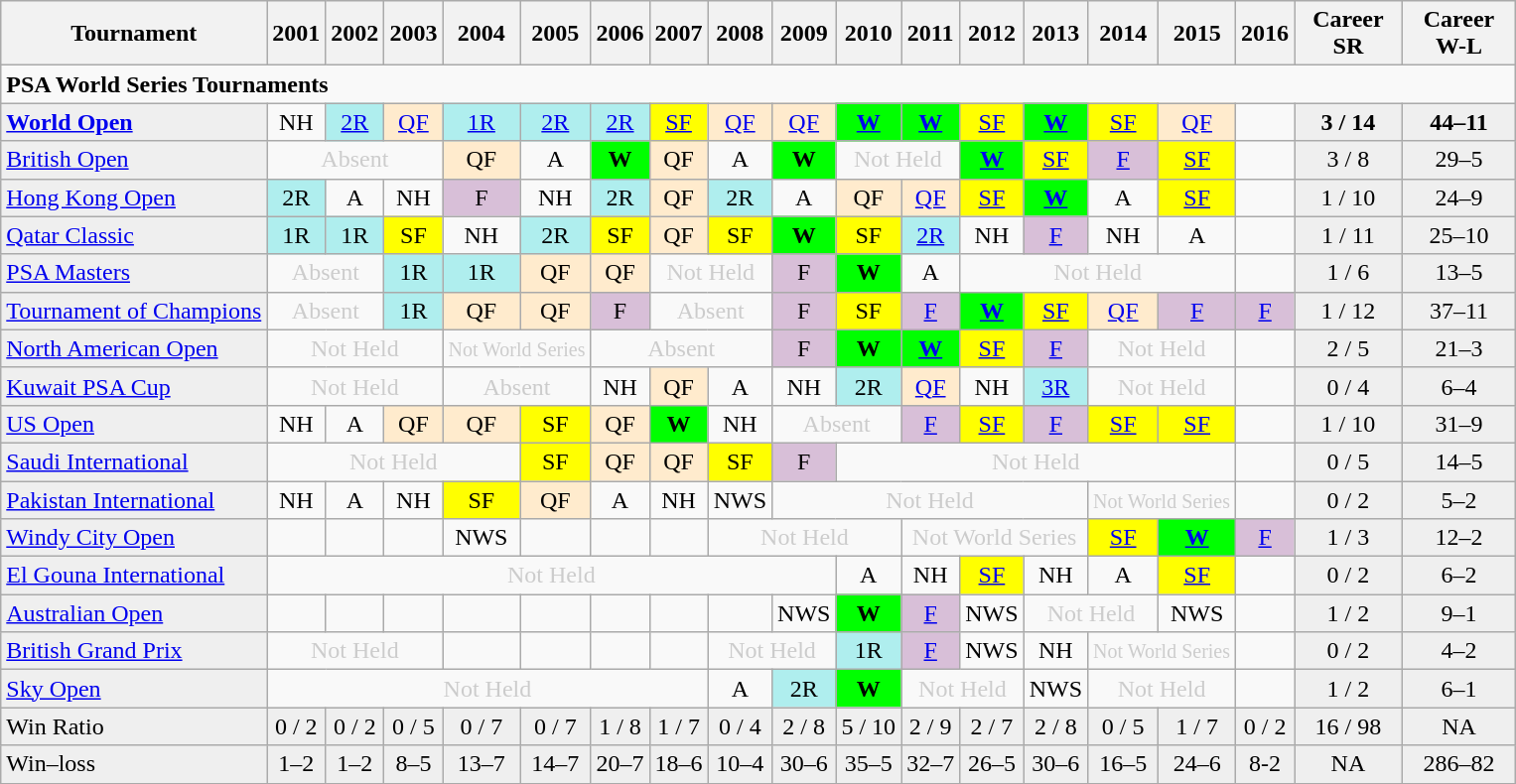<table class="wikitable">
<tr>
<th>Tournament</th>
<th>2001</th>
<th>2002</th>
<th>2003</th>
<th>2004</th>
<th>2005</th>
<th>2006</th>
<th>2007</th>
<th>2008</th>
<th>2009</th>
<th>2010</th>
<th>2011</th>
<th>2012</th>
<th>2013</th>
<th>2014</th>
<th>2015</th>
<th>2016</th>
<th width="65">Career SR</th>
<th width="69">Career W-L</th>
</tr>
<tr>
<td colspan="19"><strong>PSA World Series Tournaments</strong></td>
</tr>
<tr>
<td style="background:#EFEFEF;"><strong><a href='#'>World Open</a></strong></td>
<td align="center">NH</td>
<td align="center" style="background:#afeeee;"><a href='#'>2R</a></td>
<td align="center" style="background:#ffebcd;"><a href='#'>QF</a></td>
<td align="center" style="background:#afeeee;"><a href='#'>1R</a></td>
<td align="center" style="background:#afeeee;"><a href='#'>2R</a></td>
<td align="center" style="background:#afeeee;"><a href='#'>2R</a></td>
<td align="center" style="background:yellow;"><a href='#'>SF</a></td>
<td align="center" style="background:#ffebcd;"><a href='#'>QF</a></td>
<td align="center" style="background:#ffebcd;"><a href='#'>QF</a></td>
<td align="center" style="background:#00ff00;"><strong><a href='#'>W</a></strong></td>
<td align="center" style="background:#00ff00;"><strong><a href='#'>W</a></strong></td>
<td align="center" style="background:yellow;"><a href='#'>SF</a></td>
<td align="center" style="background:#00ff00;"><strong><a href='#'>W</a></strong></td>
<td align="center" style="background:yellow;"><a href='#'>SF</a></td>
<td align="center" style="background:#ffebcd;"><a href='#'>QF</a></td>
<td align="center"></td>
<td align="center" style="background:#EFEFEF;"><strong>3 / 14</strong></td>
<td align="center" style="background:#EFEFEF;"><strong>44–11</strong></td>
</tr>
<tr>
<td style="background:#EFEFEF;"><a href='#'>British Open</a></td>
<td align="center" colspan="3" style="color:#cccccc;">Absent</td>
<td align="center" style="background:#ffebcd;">QF</td>
<td align="center">A</td>
<td align="center" style="background:#00ff00;"><strong>W</strong></td>
<td align="center" style="background:#ffebcd;">QF</td>
<td align="center">A</td>
<td align="center" style="background:#00ff00;"><strong>W</strong></td>
<td align="center" colspan="2" style="color:#cccccc;">Not Held</td>
<td align="center" style="background:#00ff00;"><strong><a href='#'>W</a></strong></td>
<td align="center" style="background:yellow;"><a href='#'>SF</a></td>
<td align="center" style="background:#D8BFD8;"><a href='#'>F</a></td>
<td align="center" style="background:yellow;"><a href='#'>SF</a></td>
<td align="center"></td>
<td align="center" style="background:#EFEFEF;">3 / 8</td>
<td align="center" style="background:#EFEFEF;">29–5</td>
</tr>
<tr>
<td style="background:#EFEFEF;"><a href='#'>Hong Kong Open</a></td>
<td align="center" style="background:#afeeee;">2R</td>
<td align="center">A</td>
<td align="center">NH</td>
<td align="center" style="background:#D8BFD8;">F</td>
<td align="center">NH</td>
<td align="center" style="background:#afeeee;">2R</td>
<td align="center" style="background:#ffebcd;">QF</td>
<td align="center" style="background:#afeeee;">2R</td>
<td align="center">A</td>
<td align="center" style="background:#ffebcd;">QF</td>
<td align="center" style="background:#ffebcd;"><a href='#'>QF</a></td>
<td align="center" style="background:yellow;"><a href='#'>SF</a></td>
<td align="center" style="background:#00ff00;"><strong><a href='#'>W</a></strong></td>
<td align="center">A</td>
<td align="center" style="background:yellow;"><a href='#'>SF</a></td>
<td align="center"></td>
<td align="center" style="background:#EFEFEF;">1 / 10</td>
<td align="center" style="background:#EFEFEF;">24–9</td>
</tr>
<tr>
<td style="background:#EFEFEF;"><a href='#'>Qatar Classic</a></td>
<td align="center" style="background:#afeeee;">1R</td>
<td align="center" style="background:#afeeee;">1R</td>
<td align="center" style="background:yellow;">SF</td>
<td align="center">NH</td>
<td align="center" style="background:#afeeee;">2R</td>
<td align="center" style="background:yellow;">SF</td>
<td align="center" style="background:#ffebcd;">QF</td>
<td align="center" style="background:yellow;">SF</td>
<td align="center" style="background:#00ff00;"><strong>W</strong></td>
<td align="center" style="background:yellow;">SF</td>
<td align="center" style="background:#afeeee;"><a href='#'>2R</a></td>
<td align="center">NH</td>
<td align="center" style="background:#D8BFD8;"><a href='#'>F</a></td>
<td align="center">NH</td>
<td align="center">A</td>
<td align="center"></td>
<td align="center" style="background:#EFEFEF;">1 / 11</td>
<td align="center" style="background:#EFEFEF;">25–10</td>
</tr>
<tr>
<td style="background:#EFEFEF;"><a href='#'>PSA Masters</a></td>
<td align="center" colspan="2" style="color:#cccccc;">Absent</td>
<td align="center" style="background:#afeeee;">1R</td>
<td align="center" style="background:#afeeee;">1R</td>
<td align="center" style="background:#ffebcd;">QF</td>
<td align="center" style="background:#ffebcd;">QF</td>
<td align="center" colspan="2" style="color:#cccccc;">Not Held</td>
<td align="center" style="background:#D8BFD8;">F</td>
<td align="center" style="background:#00ff00;"><strong>W</strong></td>
<td align="center">A</td>
<td align="center" colspan="4" style="color:#cccccc;">Not Held</td>
<td align="center"></td>
<td align="center" style="background:#EFEFEF;">1 / 6</td>
<td align="center" style="background:#EFEFEF;">13–5</td>
</tr>
<tr>
<td style="background:#EFEFEF;"><a href='#'>Tournament of Champions</a></td>
<td align="center" colspan="2" style="color:#cccccc;">Absent</td>
<td align="center" style="background:#afeeee;">1R</td>
<td align="center" style="background:#ffebcd;">QF</td>
<td align="center" style="background:#ffebcd;">QF</td>
<td align="center" style="background:#D8BFD8;">F</td>
<td align="center" colspan="2" style="color:#cccccc;">Absent</td>
<td align="center" style="background:#D8BFD8;">F</td>
<td align="center" style="background:yellow;">SF</td>
<td align="center" style="background:#D8BFD8;"><a href='#'>F</a></td>
<td align="center" style="background:#00ff00;"><strong><a href='#'>W</a></strong></td>
<td align="center" style="background:yellow;"><a href='#'>SF</a></td>
<td align="center" style="background:#ffebcd;"><a href='#'>QF</a></td>
<td align="center" style="background:#D8BFD8;"><a href='#'>F</a></td>
<td align="center" style="background:#D8BFD8;"><a href='#'>F</a></td>
<td align="center" style="background:#EFEFEF;">1 / 12</td>
<td align="center" style="background:#EFEFEF;">37–11</td>
</tr>
<tr>
<td style="background:#EFEFEF;"><a href='#'>North American Open</a></td>
<td align="center" colspan="3" style="color:#cccccc;">Not Held</td>
<td align="center" colspan="2" style="color:#cccccc;"><small>Not World Series</small></td>
<td align="center" colspan="3" style="color:#cccccc;">Absent</td>
<td align="center" style="background:#D8BFD8;">F</td>
<td align="center" style="background:#00ff00;"><strong>W</strong></td>
<td align="center" style="background:#00ff00;"><strong><a href='#'>W</a></strong></td>
<td align="center" style="background:yellow;"><a href='#'>SF</a></td>
<td align="center" style="background:#D8BFD8;"><a href='#'>F</a></td>
<td align="center" colspan="2" style="color:#cccccc;">Not Held</td>
<td align="center"></td>
<td align="center" style="background:#EFEFEF;">2 / 5</td>
<td align="center" style="background:#EFEFEF;">21–3</td>
</tr>
<tr>
<td style="background:#EFEFEF;"><a href='#'>Kuwait PSA Cup</a></td>
<td align="center" colspan="3" style="color:#cccccc;">Not Held</td>
<td align="center" colspan="2" style="color:#cccccc;">Absent</td>
<td align="center">NH</td>
<td align="center" style="background:#ffebcd;">QF</td>
<td align="center">A</td>
<td align="center">NH</td>
<td align="center" style="background:#afeeee;">2R</td>
<td align="center" style="background:#ffebcd;"><a href='#'>QF</a></td>
<td align="center">NH</td>
<td align="center" style="background:#afeeee;"><a href='#'>3R</a></td>
<td align="center" colspan="2" style="color:#cccccc;">Not Held</td>
<td align="center"></td>
<td align="center" style="background:#EFEFEF;">0 / 4</td>
<td align="center" style="background:#EFEFEF;">6–4</td>
</tr>
<tr>
<td style="background:#EFEFEF;"><a href='#'>US Open</a></td>
<td align="center">NH</td>
<td align="center">A</td>
<td align="center" style="background:#ffebcd;">QF</td>
<td align="center" style="background:#ffebcd;">QF</td>
<td align="center" style="background:yellow;">SF</td>
<td align="center" style="background:#ffebcd;">QF</td>
<td align="center" style="background:#00ff00;"><strong>W</strong></td>
<td align="center">NH</td>
<td align="center" colspan="2" style="color:#cccccc;">Absent</td>
<td align="center" style="background:#D8BFD8;"><a href='#'>F</a></td>
<td align="center" style="background:yellow;"><a href='#'>SF</a></td>
<td align="center" style="background:#D8BFD8;"><a href='#'>F</a></td>
<td align="center" style="background:yellow;"><a href='#'>SF</a></td>
<td align="center" style="background:yellow;"><a href='#'>SF</a></td>
<td align="center"></td>
<td align="center" style="background:#EFEFEF;">1 / 10</td>
<td align="center" style="background:#EFEFEF;">31–9</td>
</tr>
<tr>
<td style="background:#EFEFEF;"><a href='#'>Saudi International</a></td>
<td align="center" colspan="4" style="color:#cccccc;">Not Held</td>
<td align="center" style="background:yellow;">SF</td>
<td align="center" style="background:#ffebcd;">QF</td>
<td align="center" style="background:#ffebcd;">QF</td>
<td align="center" style="background:yellow;">SF</td>
<td align="center" style="background:#D8BFD8;">F</td>
<td align="center" colspan="6" style="color:#cccccc;">Not Held</td>
<td align="center"></td>
<td align="center" style="background:#EFEFEF;">0 / 5</td>
<td align="center" style="background:#EFEFEF;">14–5</td>
</tr>
<tr>
<td style="background:#EFEFEF;"><a href='#'>Pakistan International</a></td>
<td align="center">NH</td>
<td align="center">A</td>
<td align="center">NH</td>
<td align="center" style="background:yellow;">SF</td>
<td align="center" style="background:#ffebcd;">QF</td>
<td align="center">A</td>
<td align="center">NH</td>
<td align="center">NWS</td>
<td align="center" colspan="5" style="color:#cccccc;">Not Held</td>
<td align="center" colspan="2" style="color:#cccccc;"><small>Not World Series</small></td>
<td align="center"></td>
<td align="center" style="background:#EFEFEF;">0 / 2</td>
<td align="center" style="background:#EFEFEF;">5–2</td>
</tr>
<tr>
<td style="background:#EFEFEF;"><a href='#'>Windy City Open</a></td>
<td align="center"></td>
<td align="center"></td>
<td align="center"></td>
<td align="center">NWS</td>
<td align="center"></td>
<td align="center"></td>
<td align="center"></td>
<td align="center" colspan="3" style="color:#cccccc;">Not Held</td>
<td align="center" colspan="3" style="color:#cccccc;">Not World Series</td>
<td align="center" style="background:yellow;"><a href='#'>SF</a></td>
<td align="center" style="background:#00ff00;"><strong><a href='#'>W</a></strong></td>
<td align="center" style="background:#D8BFD8;"><a href='#'>F</a></td>
<td align="center" style="background:#EFEFEF;">1 / 3</td>
<td align="center" style="background:#EFEFEF;">12–2</td>
</tr>
<tr>
<td style="background:#EFEFEF;"><a href='#'>El Gouna International</a></td>
<td align="center" colspan="9" style="color:#cccccc;">Not Held</td>
<td align="center">A</td>
<td align="center">NH</td>
<td align="center" style="background:yellow;"><a href='#'>SF</a></td>
<td align="center">NH</td>
<td align="center">A</td>
<td align="center" style="background:yellow;"><a href='#'>SF</a></td>
<td align="center"></td>
<td align="center" style="background:#EFEFEF;">0 / 2</td>
<td align="center" style="background:#EFEFEF;">6–2</td>
</tr>
<tr>
<td style="background:#EFEFEF;"><a href='#'>Australian Open</a></td>
<td align="center"></td>
<td align="center"></td>
<td align="center"></td>
<td align="center"></td>
<td align="center"></td>
<td align="center"></td>
<td align="center"></td>
<td align="center"></td>
<td align="center">NWS</td>
<td align="center" style="background:#00ff00;"><strong>W</strong></td>
<td align="center" style="background:#D8BFD8;"><a href='#'>F</a></td>
<td align="center">NWS</td>
<td align="center" colspan="2" style="color:#cccccc;">Not Held</td>
<td align="center">NWS</td>
<td align="center"></td>
<td align="center" style="background:#EFEFEF;">1 / 2</td>
<td align="center" style="background:#EFEFEF;">9–1</td>
</tr>
<tr>
<td style="background:#EFEFEF;"><a href='#'>British Grand Prix</a></td>
<td align="center" colspan="3" style="color:#cccccc;">Not Held</td>
<td align="center"></td>
<td align="center"></td>
<td align="center"></td>
<td align="center"></td>
<td align="center" colspan="2" style="color:#cccccc;">Not Held</td>
<td align="center" style="background:#afeeee;">1R</td>
<td align="center" style="background:#D8BFD8;"><a href='#'>F</a></td>
<td align="center">NWS</td>
<td align="center">NH</td>
<td align="center" colspan="2" style="color:#cccccc;"><small>Not World Series</small></td>
<td align="center"></td>
<td align="center" style="background:#EFEFEF;">0 / 2</td>
<td align="center" style="background:#EFEFEF;">4–2</td>
</tr>
<tr>
<td style="background:#EFEFEF;"><a href='#'>Sky Open</a></td>
<td align="center" colspan="7" style="color:#cccccc;">Not Held</td>
<td align="center">A</td>
<td align="center" style="background:#afeeee;">2R</td>
<td align="center" style="background:#00ff00;"><strong>W</strong></td>
<td align="center" colspan="2" style="color:#cccccc;">Not Held</td>
<td align="center">NWS</td>
<td align="center" colspan="2" style="color:#cccccc;">Not Held</td>
<td align="center"></td>
<td align="center" style="background:#EFEFEF;">1 / 2</td>
<td align="center" style="background:#EFEFEF;">6–1</td>
</tr>
<tr>
<td style="background:#EFEFEF;">Win Ratio</td>
<td align="center" style="background:#EFEFEF;">0 / 2</td>
<td align="center" style="background:#EFEFEF;">0 / 2</td>
<td align="center" style="background:#EFEFEF;">0 / 5</td>
<td align="center" style="background:#EFEFEF;">0 / 7</td>
<td align="center" style="background:#EFEFEF;">0 / 7</td>
<td align="center" style="background:#EFEFEF;">1 / 8</td>
<td align="center" style="background:#EFEFEF;">1 / 7</td>
<td align="center" style="background:#EFEFEF;">0 / 4</td>
<td align="center" style="background:#EFEFEF;">2 / 8</td>
<td align="center" style="background:#EFEFEF;">5 / 10</td>
<td align="center" style="background:#EFEFEF;">2 / 9</td>
<td align="center" style="background:#EFEFEF;">2 / 7</td>
<td align="center" style="background:#EFEFEF;">2 / 8</td>
<td align="center" style="background:#EFEFEF;">0 / 5</td>
<td align="center" style="background:#EFEFEF;">1 / 7</td>
<td align="center" style="background:#EFEFEF;">0 / 2</td>
<td align="center" style="background:#EFEFEF;">16 / 98</td>
<td align="center" style="background:#EFEFEF;">NA</td>
</tr>
<tr>
<td style="background:#EFEFEF;">Win–loss</td>
<td align="center" style="background:#EFEFEF;">1–2</td>
<td align="center" style="background:#EFEFEF;">1–2</td>
<td align="center" style="background:#EFEFEF;">8–5</td>
<td align="center" style="background:#EFEFEF;">13–7</td>
<td align="center" style="background:#EFEFEF;">14–7</td>
<td align="center" style="background:#EFEFEF;">20–7</td>
<td align="center" style="background:#EFEFEF;">18–6</td>
<td align="center" style="background:#EFEFEF;">10–4</td>
<td align="center" style="background:#EFEFEF;">30–6</td>
<td align="center" style="background:#EFEFEF;">35–5</td>
<td align="center" style="background:#EFEFEF;">32–7</td>
<td align="center" style="background:#EFEFEF;">26–5</td>
<td align="center" style="background:#EFEFEF;">30–6</td>
<td align="center" style="background:#EFEFEF;">16–5</td>
<td align="center" style="background:#EFEFEF;">24–6</td>
<td align="center" style="background:#EFEFEF;">8-2</td>
<td align="center" style="background:#EFEFEF;">NA</td>
<td align="center" style="background:#EFEFEF;">286–82</td>
</tr>
<tr>
</tr>
</table>
